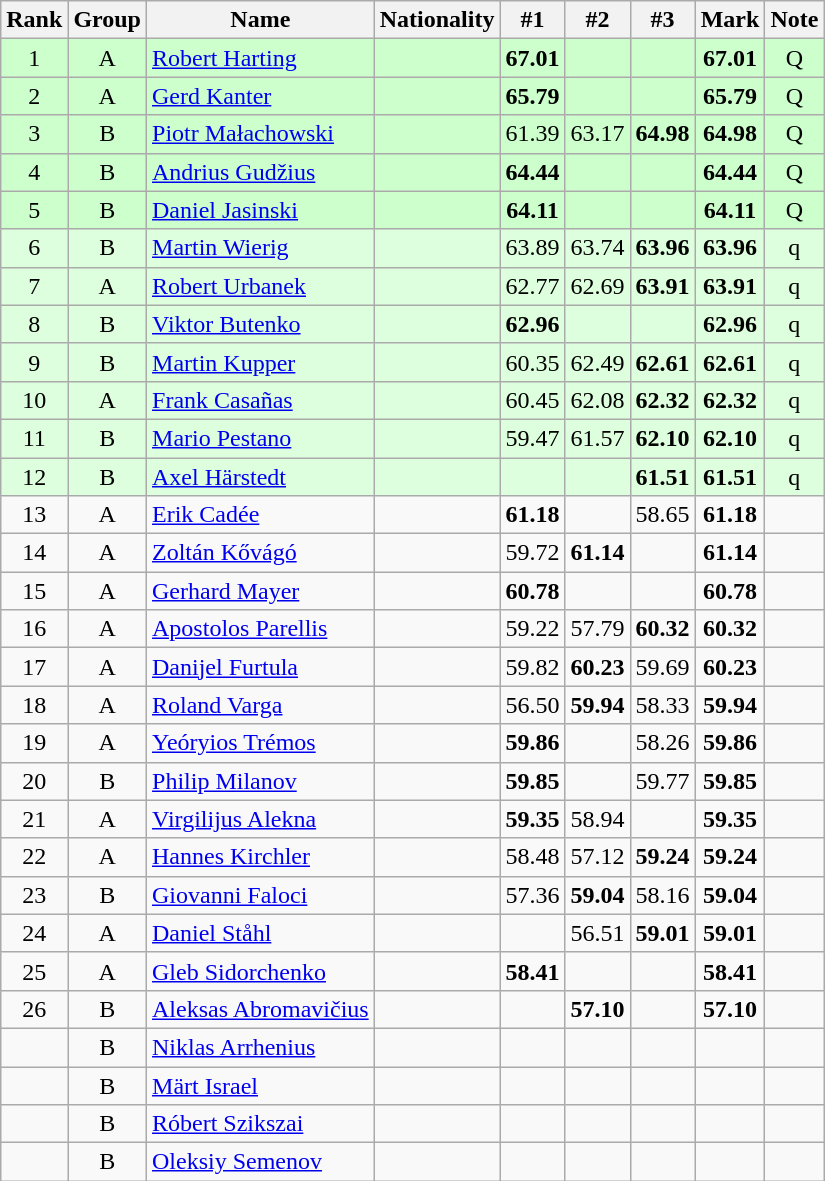<table class="wikitable sortable" style="text-align:center">
<tr>
<th>Rank</th>
<th>Group</th>
<th>Name</th>
<th>Nationality</th>
<th>#1</th>
<th>#2</th>
<th>#3</th>
<th>Mark</th>
<th>Note</th>
</tr>
<tr bgcolor=ccffcc>
<td>1</td>
<td>A</td>
<td align=left><a href='#'>Robert Harting</a></td>
<td align=left></td>
<td><strong>67.01</strong></td>
<td></td>
<td></td>
<td><strong>67.01</strong></td>
<td>Q</td>
</tr>
<tr bgcolor=ccffcc>
<td>2</td>
<td>A</td>
<td align=left><a href='#'>Gerd Kanter</a></td>
<td align=left></td>
<td><strong>65.79</strong></td>
<td></td>
<td></td>
<td><strong>65.79</strong></td>
<td>Q</td>
</tr>
<tr bgcolor=ccffcc>
<td>3</td>
<td>B</td>
<td align=left><a href='#'>Piotr Małachowski</a></td>
<td align=left></td>
<td>61.39</td>
<td>63.17</td>
<td><strong>64.98</strong></td>
<td><strong>64.98</strong></td>
<td>Q</td>
</tr>
<tr bgcolor=ccffcc>
<td>4</td>
<td>B</td>
<td align=left><a href='#'>Andrius Gudžius</a></td>
<td align=left></td>
<td><strong>64.44</strong></td>
<td></td>
<td></td>
<td><strong>64.44</strong></td>
<td>Q</td>
</tr>
<tr bgcolor=ccffcc>
<td>5</td>
<td>B</td>
<td align=left><a href='#'>Daniel Jasinski</a></td>
<td align=left></td>
<td><strong>64.11</strong></td>
<td></td>
<td></td>
<td><strong>64.11</strong></td>
<td>Q</td>
</tr>
<tr bgcolor=ddffdd>
<td>6</td>
<td>B</td>
<td align=left><a href='#'>Martin Wierig</a></td>
<td align=left></td>
<td>63.89</td>
<td>63.74</td>
<td><strong>63.96</strong></td>
<td><strong>63.96</strong></td>
<td>q</td>
</tr>
<tr bgcolor=ddffdd>
<td>7</td>
<td>A</td>
<td align=left><a href='#'>Robert Urbanek</a></td>
<td align=left></td>
<td>62.77</td>
<td>62.69</td>
<td><strong>63.91</strong></td>
<td><strong>63.91</strong></td>
<td>q</td>
</tr>
<tr bgcolor=ddffdd>
<td>8</td>
<td>B</td>
<td align=left><a href='#'>Viktor Butenko</a></td>
<td align=left></td>
<td><strong>62.96</strong></td>
<td></td>
<td></td>
<td><strong>62.96</strong></td>
<td>q</td>
</tr>
<tr bgcolor=ddffdd>
<td>9</td>
<td>B</td>
<td align=left><a href='#'>Martin Kupper</a></td>
<td align=left></td>
<td>60.35</td>
<td>62.49</td>
<td><strong>62.61</strong></td>
<td><strong>62.61</strong></td>
<td>q</td>
</tr>
<tr bgcolor=ddffdd>
<td>10</td>
<td>A</td>
<td align=left><a href='#'>Frank Casañas</a></td>
<td align=left></td>
<td>60.45</td>
<td>62.08</td>
<td><strong>62.32</strong></td>
<td><strong>62.32</strong></td>
<td>q</td>
</tr>
<tr bgcolor=ddffdd>
<td>11</td>
<td>B</td>
<td align=left><a href='#'>Mario Pestano</a></td>
<td align=left></td>
<td>59.47</td>
<td>61.57</td>
<td><strong>62.10</strong></td>
<td><strong>62.10</strong></td>
<td>q</td>
</tr>
<tr bgcolor=ddffdd>
<td>12</td>
<td>B</td>
<td align=left><a href='#'>Axel Härstedt</a></td>
<td align=left></td>
<td></td>
<td></td>
<td><strong>61.51</strong></td>
<td><strong>61.51</strong></td>
<td>q</td>
</tr>
<tr>
<td>13</td>
<td>A</td>
<td align=left><a href='#'>Erik Cadée</a></td>
<td align=left></td>
<td><strong>61.18</strong></td>
<td></td>
<td>58.65</td>
<td><strong>61.18</strong></td>
<td></td>
</tr>
<tr>
<td>14</td>
<td>A</td>
<td align=left><a href='#'>Zoltán Kővágó</a></td>
<td align=left></td>
<td>59.72</td>
<td><strong>61.14</strong></td>
<td></td>
<td><strong>61.14</strong></td>
<td></td>
</tr>
<tr>
<td>15</td>
<td>A</td>
<td align=left><a href='#'>Gerhard Mayer</a></td>
<td align=left></td>
<td><strong>60.78</strong></td>
<td></td>
<td></td>
<td><strong>60.78</strong></td>
<td></td>
</tr>
<tr>
<td>16</td>
<td>A</td>
<td align=left><a href='#'>Apostolos Parellis</a></td>
<td align=left></td>
<td>59.22</td>
<td>57.79</td>
<td><strong>60.32</strong></td>
<td><strong>60.32</strong></td>
<td></td>
</tr>
<tr>
<td>17</td>
<td>A</td>
<td align=left><a href='#'>Danijel Furtula</a></td>
<td align=left></td>
<td>59.82</td>
<td><strong>60.23</strong></td>
<td>59.69</td>
<td><strong>60.23</strong></td>
<td></td>
</tr>
<tr>
<td>18</td>
<td>A</td>
<td align=left><a href='#'>Roland Varga</a></td>
<td align=left></td>
<td>56.50</td>
<td><strong>59.94</strong></td>
<td>58.33</td>
<td><strong>59.94</strong></td>
<td></td>
</tr>
<tr>
<td>19</td>
<td>A</td>
<td align=left><a href='#'>Yeóryios Trémos</a></td>
<td align=left></td>
<td><strong>59.86</strong></td>
<td></td>
<td>58.26</td>
<td><strong>59.86</strong></td>
<td></td>
</tr>
<tr>
<td>20</td>
<td>B</td>
<td align=left><a href='#'>Philip Milanov</a></td>
<td align=left></td>
<td><strong>59.85</strong></td>
<td></td>
<td>59.77</td>
<td><strong>59.85</strong></td>
<td></td>
</tr>
<tr>
<td>21</td>
<td>A</td>
<td align=left><a href='#'>Virgilijus Alekna</a></td>
<td align=left></td>
<td><strong>59.35</strong></td>
<td>58.94</td>
<td></td>
<td><strong>59.35</strong></td>
<td></td>
</tr>
<tr>
<td>22</td>
<td>A</td>
<td align=left><a href='#'>Hannes Kirchler</a></td>
<td align=left></td>
<td>58.48</td>
<td>57.12</td>
<td><strong>59.24</strong></td>
<td><strong>59.24</strong></td>
<td></td>
</tr>
<tr>
<td>23</td>
<td>B</td>
<td align=left><a href='#'>Giovanni Faloci</a></td>
<td align=left></td>
<td>57.36</td>
<td><strong>59.04</strong></td>
<td>58.16</td>
<td><strong>59.04</strong></td>
<td></td>
</tr>
<tr>
<td>24</td>
<td>A</td>
<td align=left><a href='#'>Daniel Ståhl</a></td>
<td align=left></td>
<td></td>
<td>56.51</td>
<td><strong>59.01</strong></td>
<td><strong>59.01</strong></td>
<td></td>
</tr>
<tr>
<td>25</td>
<td>A</td>
<td align=left><a href='#'>Gleb Sidorchenko</a></td>
<td align=left></td>
<td><strong>58.41</strong></td>
<td></td>
<td></td>
<td><strong>58.41</strong></td>
<td></td>
</tr>
<tr>
<td>26</td>
<td>B</td>
<td align=left><a href='#'>Aleksas Abromavičius</a></td>
<td align=left></td>
<td></td>
<td><strong>57.10</strong></td>
<td></td>
<td><strong>57.10</strong></td>
<td></td>
</tr>
<tr>
<td></td>
<td>B</td>
<td align=left><a href='#'>Niklas Arrhenius</a></td>
<td align=left></td>
<td></td>
<td></td>
<td></td>
<td><strong></strong></td>
<td></td>
</tr>
<tr>
<td></td>
<td>B</td>
<td align=left><a href='#'>Märt Israel</a></td>
<td align=left></td>
<td></td>
<td></td>
<td></td>
<td><strong></strong></td>
<td></td>
</tr>
<tr>
<td></td>
<td>B</td>
<td align=left><a href='#'>Róbert Szikszai</a></td>
<td align=left></td>
<td></td>
<td></td>
<td></td>
<td><strong></strong></td>
<td></td>
</tr>
<tr>
<td></td>
<td>B</td>
<td align=left><a href='#'>Oleksiy Semenov</a></td>
<td align=left></td>
<td></td>
<td></td>
<td></td>
<td><strong></strong></td>
<td></td>
</tr>
</table>
